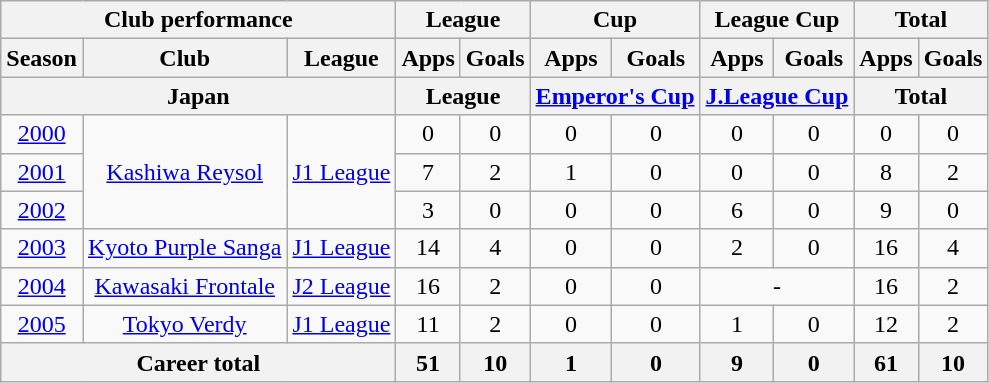<table class="wikitable" style="text-align:center">
<tr>
<th colspan=3>Club performance</th>
<th colspan=2>League</th>
<th colspan=2>Cup</th>
<th colspan=2>League Cup</th>
<th colspan=2>Total</th>
</tr>
<tr>
<th>Season</th>
<th>Club</th>
<th>League</th>
<th>Apps</th>
<th>Goals</th>
<th>Apps</th>
<th>Goals</th>
<th>Apps</th>
<th>Goals</th>
<th>Apps</th>
<th>Goals</th>
</tr>
<tr>
<th colspan=3>Japan</th>
<th colspan=2>League</th>
<th colspan=2><a href='#'>Emperor's Cup</a></th>
<th colspan=2><a href='#'>J.League Cup</a></th>
<th colspan=2>Total</th>
</tr>
<tr>
<td><a href='#'>2000</a></td>
<td rowspan="3"><a href='#'>Kashiwa Reysol</a></td>
<td rowspan="3"><a href='#'>J1 League</a></td>
<td>0</td>
<td>0</td>
<td>0</td>
<td>0</td>
<td>0</td>
<td>0</td>
<td>0</td>
<td>0</td>
</tr>
<tr>
<td><a href='#'>2001</a></td>
<td>7</td>
<td>2</td>
<td>1</td>
<td>0</td>
<td>0</td>
<td>0</td>
<td>8</td>
<td>2</td>
</tr>
<tr>
<td><a href='#'>2002</a></td>
<td>3</td>
<td>0</td>
<td>0</td>
<td>0</td>
<td>6</td>
<td>0</td>
<td>9</td>
<td>0</td>
</tr>
<tr>
<td><a href='#'>2003</a></td>
<td><a href='#'>Kyoto Purple Sanga</a></td>
<td><a href='#'>J1 League</a></td>
<td>14</td>
<td>4</td>
<td>0</td>
<td>0</td>
<td>2</td>
<td>0</td>
<td>16</td>
<td>4</td>
</tr>
<tr>
<td><a href='#'>2004</a></td>
<td><a href='#'>Kawasaki Frontale</a></td>
<td><a href='#'>J2 League</a></td>
<td>16</td>
<td>2</td>
<td>0</td>
<td>0</td>
<td colspan="2">-</td>
<td>16</td>
<td>2</td>
</tr>
<tr>
<td><a href='#'>2005</a></td>
<td><a href='#'>Tokyo Verdy</a></td>
<td><a href='#'>J1 League</a></td>
<td>11</td>
<td>2</td>
<td>0</td>
<td>0</td>
<td>1</td>
<td>0</td>
<td>12</td>
<td>2</td>
</tr>
<tr>
<th colspan=3>Career total</th>
<th>51</th>
<th>10</th>
<th>1</th>
<th>0</th>
<th>9</th>
<th>0</th>
<th>61</th>
<th>10</th>
</tr>
</table>
